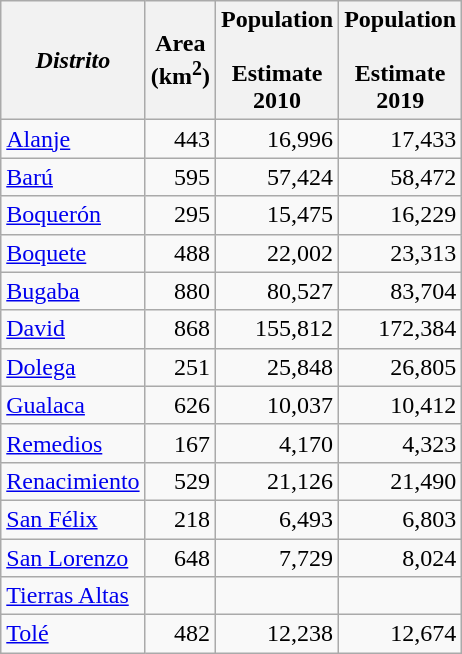<table class="sortable wikitable">
<tr>
<th><em>Distrito</em></th>
<th>Area<br>(km<sup>2</sup>)</th>
<th>Population <br><br>Estimate<br>2010</th>
<th>Population <br><br>Estimate<br>2019</th>
</tr>
<tr>
<td><a href='#'>Alanje</a></td>
<td align="right">443</td>
<td align="right">16,996</td>
<td align="right">17,433</td>
</tr>
<tr>
<td><a href='#'>Barú</a></td>
<td align="right">595</td>
<td align="right">57,424</td>
<td align="right">58,472</td>
</tr>
<tr>
<td><a href='#'>Boquerón</a></td>
<td align="right">295</td>
<td align="right">15,475</td>
<td align="right">16,229</td>
</tr>
<tr>
<td><a href='#'>Boquete</a></td>
<td align="right">488</td>
<td align="right">22,002</td>
<td align="right">23,313</td>
</tr>
<tr>
<td><a href='#'>Bugaba</a></td>
<td align="right">880</td>
<td align="right">80,527</td>
<td align="right">83,704</td>
</tr>
<tr>
<td><a href='#'>David</a></td>
<td align="right">868</td>
<td align="right">155,812</td>
<td align="right">172,384</td>
</tr>
<tr>
<td><a href='#'>Dolega</a></td>
<td align="right">251</td>
<td align="right">25,848</td>
<td align="right">26,805</td>
</tr>
<tr>
<td><a href='#'>Gualaca</a></td>
<td align="right">626</td>
<td align="right">10,037</td>
<td align="right">10,412</td>
</tr>
<tr>
<td><a href='#'>Remedios</a></td>
<td align="right">167</td>
<td align="right">4,170</td>
<td align="right">4,323</td>
</tr>
<tr>
<td><a href='#'>Renacimiento</a></td>
<td align="right">529</td>
<td align="right">21,126</td>
<td align="right">21,490</td>
</tr>
<tr>
<td><a href='#'>San Félix</a></td>
<td align="right">218</td>
<td align="right">6,493</td>
<td align="right">6,803</td>
</tr>
<tr>
<td><a href='#'>San Lorenzo</a></td>
<td align="right">648</td>
<td align="right">7,729</td>
<td align="right">8,024</td>
</tr>
<tr>
<td><a href='#'>Tierras Altas</a></td>
<td align="right"></td>
<td align="right"></td>
<td align="right"></td>
</tr>
<tr>
<td><a href='#'>Tolé</a></td>
<td align="right">482</td>
<td align="right">12,238</td>
<td align="right">12,674</td>
</tr>
</table>
